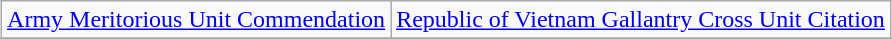<table class="wikitable" style="margin:1em auto; text-align:center;">
<tr>
<td colspan="6"><a href='#'>Army Meritorious Unit Commendation</a></td>
<td colspan="6"><a href='#'>Republic of Vietnam Gallantry Cross Unit Citation</a></td>
</tr>
<tr>
</tr>
</table>
